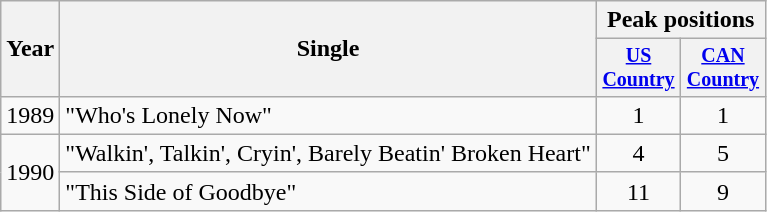<table class="wikitable" style="text-align:center;">
<tr>
<th rowspan="2">Year</th>
<th rowspan="2">Single</th>
<th colspan="2">Peak positions</th>
</tr>
<tr style="font-size:smaller;">
<th width="50"><a href='#'>US Country</a></th>
<th width="50"><a href='#'>CAN Country</a></th>
</tr>
<tr>
<td>1989</td>
<td align="left">"Who's Lonely Now"</td>
<td>1</td>
<td>1</td>
</tr>
<tr>
<td rowspan="2">1990</td>
<td align="left">"Walkin', Talkin', Cryin', Barely Beatin' Broken Heart"</td>
<td>4</td>
<td>5</td>
</tr>
<tr>
<td align="left">"This Side of Goodbye"</td>
<td>11</td>
<td>9</td>
</tr>
</table>
